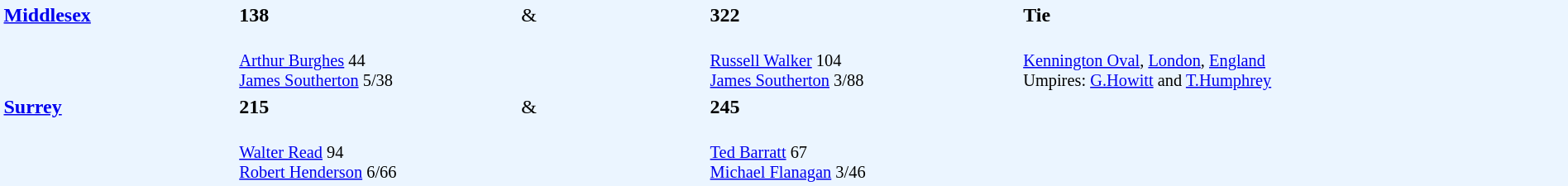<table width="100%" style="background: #EBF5FF">
<tr>
<td width="15%" valign="top" rowspan="2"><strong><a href='#'>Middlesex</a></strong></td>
<td width="18%"><strong>138</strong></td>
<td width="12%">&</td>
<td width="20%"><strong>322</strong></td>
<td width="35%"><strong>Tie</strong></td>
</tr>
<tr>
<td style="font-size: 85%;" valign="top"><br><a href='#'>Arthur Burghes</a> 44<br>
<a href='#'>James Southerton</a> 5/38</td>
<td></td>
<td style="font-size: 85%;"><br><a href='#'>Russell Walker</a> 104<br>
<a href='#'>James Southerton</a> 3/88</td>
<td valign="top" style="font-size: 85%;" rowspan="3"><br><a href='#'>Kennington Oval</a>, <a href='#'>London</a>, <a href='#'>England</a><br>
Umpires: <a href='#'>G.Howitt</a> and <a href='#'>T.Humphrey</a></td>
</tr>
<tr>
<td valign="top" rowspan="2"><strong><a href='#'>Surrey</a></strong></td>
<td><strong>215</strong></td>
<td>&</td>
<td><strong>245</strong></td>
</tr>
<tr>
<td style="font-size: 85%;"><br><a href='#'>Walter Read</a> 94<br>
<a href='#'>Robert Henderson</a> 6/66</td>
<td></td>
<td valign="top" style="font-size: 85%;"><br><a href='#'>Ted Barratt</a> 67<br>
<a href='#'>Michael Flanagan</a> 3/46</td>
</tr>
</table>
